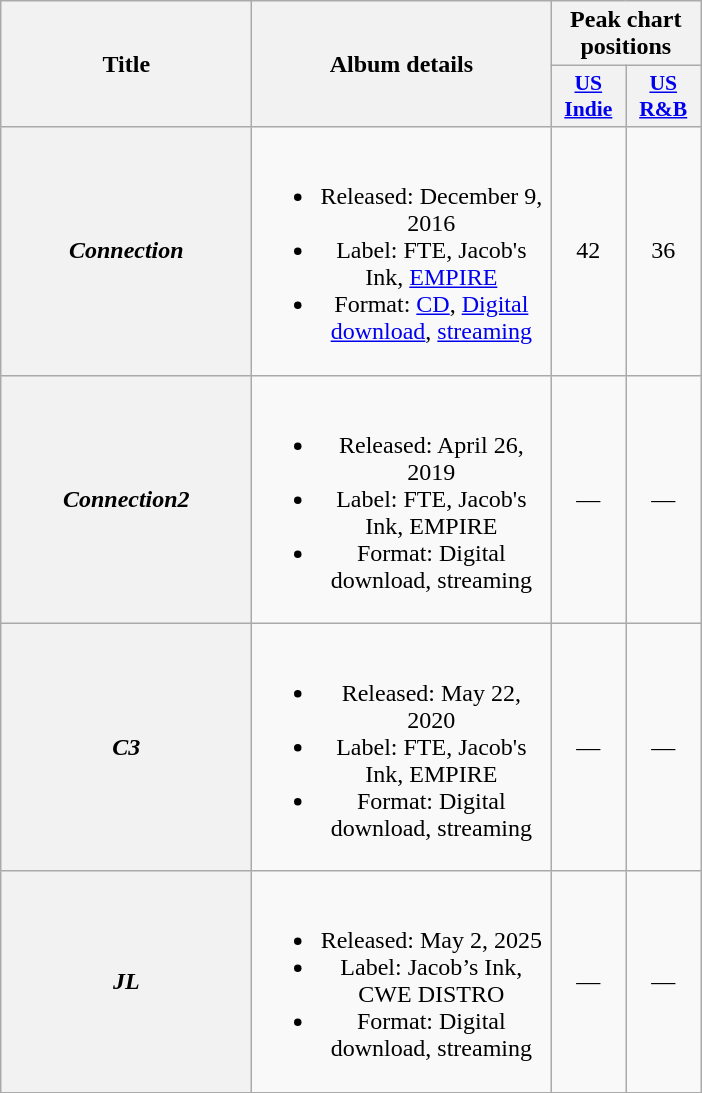<table class="wikitable plainrowheaders" style="text-align:center;">
<tr>
<th scope="col" rowspan="2" style="width:10em;">Title</th>
<th scope="col" rowspan="2" style="width:12em;">Album details</th>
<th scope="col" colspan="2">Peak chart positions</th>
</tr>
<tr>
<th scope="col" style="width:3em;font-size:90%;"><a href='#'>US<br>Indie</a></th>
<th scope="col" style="width:3em;font-size:90%;"><a href='#'>US <br>R&B</a></th>
</tr>
<tr>
<th scope="row"><em>Connection</em></th>
<td><br><ul><li>Released: December 9, 2016</li><li>Label: FTE, Jacob's Ink, <a href='#'>EMPIRE</a></li><li>Format: <a href='#'>CD</a>, <a href='#'>Digital download</a>, <a href='#'>streaming</a></li></ul></td>
<td>42</td>
<td>36</td>
</tr>
<tr>
<th scope="row"><em>Connection2</em></th>
<td><br><ul><li>Released: April 26, 2019</li><li>Label: FTE, Jacob's Ink, EMPIRE</li><li>Format: Digital download, streaming</li></ul></td>
<td>—</td>
<td>—</td>
</tr>
<tr>
<th scope="row"><em>C3</em></th>
<td><br><ul><li>Released: May 22, 2020</li><li>Label: FTE, Jacob's Ink, EMPIRE</li><li>Format: Digital download, streaming</li></ul></td>
<td>—</td>
<td>—</td>
</tr>
<tr>
<th scope="row"><em>JL </em></th>
<td><br><ul><li>Released: May 2, 2025</li><li>Label: Jacob’s Ink, CWE DISTRO</li><li>Format: Digital download, streaming</li></ul></td>
<td>—</td>
<td>—</td>
</tr>
</table>
